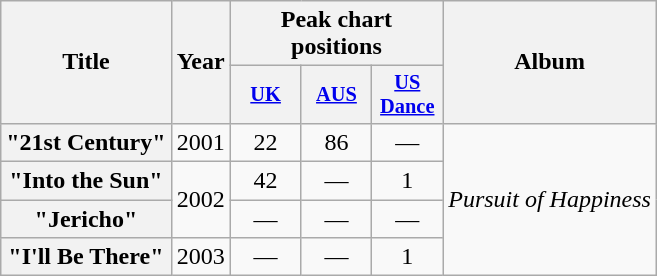<table class="wikitable plainrowheaders" style="text-align:center;" border="1">
<tr>
<th scope="col" rowspan="2">Title</th>
<th scope="col" rowspan="2">Year</th>
<th scope="col" colspan="3">Peak chart positions</th>
<th scope="col" rowspan="2">Album</th>
</tr>
<tr>
<th style="width:3em;font-size:85%;"><a href='#'>UK</a><br></th>
<th style="width:3em;font-size:85%;"><a href='#'>AUS</a><br></th>
<th style="width:3em;font-size:85%;"><a href='#'>US<br>Dance</a></th>
</tr>
<tr>
<th scope="row">"21st Century"</th>
<td>2001</td>
<td>22</td>
<td>86</td>
<td>—</td>
<td rowspan="4"><em>Pursuit of Happiness</em></td>
</tr>
<tr>
<th scope="row">"Into the Sun"</th>
<td rowspan="2">2002</td>
<td>42</td>
<td>—</td>
<td>1</td>
</tr>
<tr>
<th scope="row">"Jericho"</th>
<td>—</td>
<td>—</td>
<td>—</td>
</tr>
<tr>
<th scope="row">"I'll Be There"</th>
<td>2003</td>
<td>—</td>
<td>—</td>
<td>1</td>
</tr>
</table>
